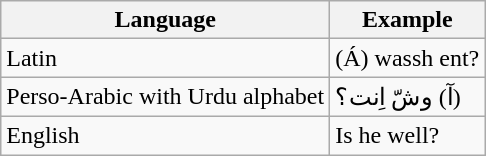<table class="wikitable">
<tr>
<th>Language</th>
<th>Example</th>
</tr>
<tr>
<td>Latin</td>
<td>(Á) wassh ent?</td>
</tr>
<tr>
<td>Perso-Arabic with Urdu alphabet</td>
<td>آ) وشّ اِنت؟)</td>
</tr>
<tr>
<td>English</td>
<td>Is he well?</td>
</tr>
</table>
